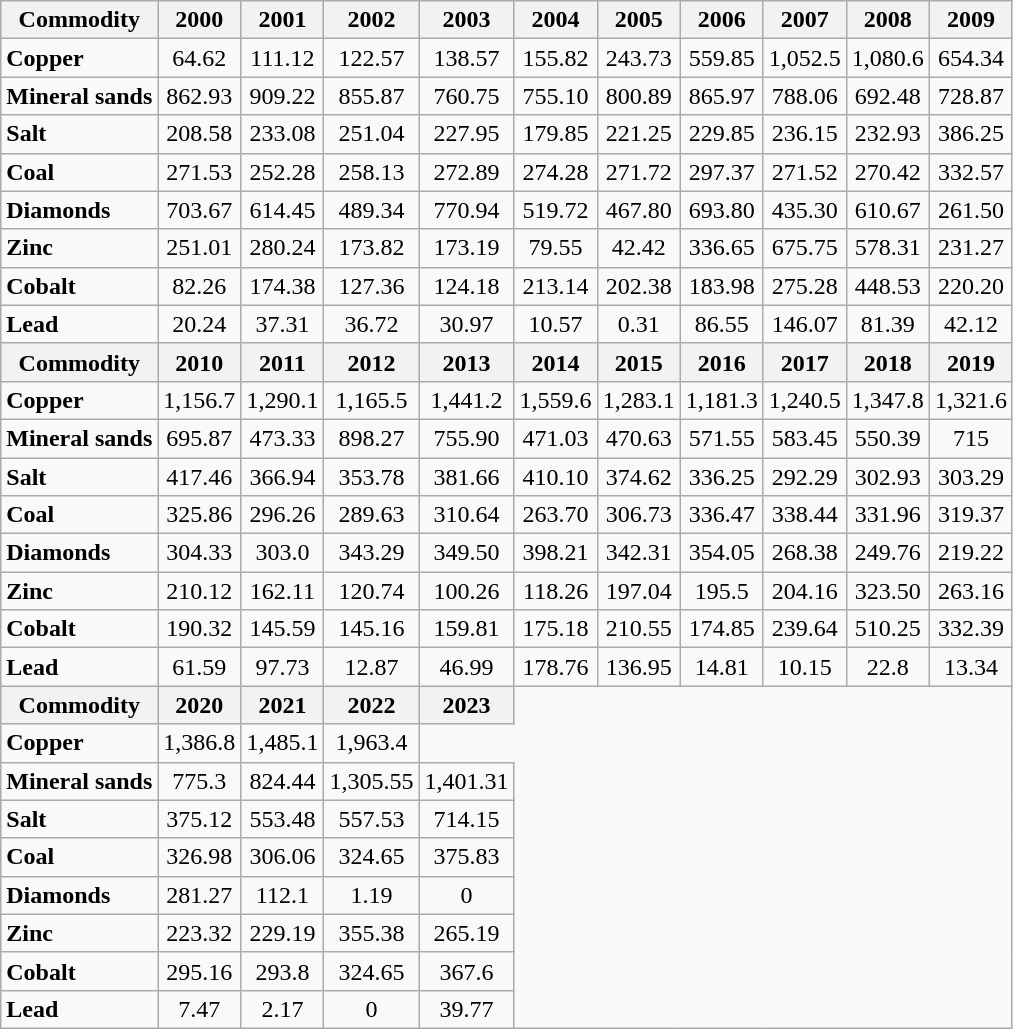<table class="wikitable">
<tr>
<th>Commodity</th>
<th>2000</th>
<th>2001</th>
<th>2002</th>
<th>2003</th>
<th>2004</th>
<th>2005</th>
<th>2006</th>
<th>2007</th>
<th>2008</th>
<th>2009</th>
</tr>
<tr style="text-align:center;">
<td align="left"><strong>Copper</strong></td>
<td>64.62</td>
<td>111.12</td>
<td>122.57</td>
<td>138.57</td>
<td>155.82</td>
<td>243.73</td>
<td>559.85</td>
<td>1,052.5</td>
<td>1,080.6</td>
<td>654.34</td>
</tr>
<tr style="text-align:center;">
<td align="left"><strong>Mineral sands</strong></td>
<td>862.93</td>
<td>909.22</td>
<td>855.87</td>
<td>760.75</td>
<td>755.10</td>
<td>800.89</td>
<td>865.97</td>
<td>788.06</td>
<td>692.48</td>
<td>728.87</td>
</tr>
<tr style="text-align:center;">
<td align="left"><strong>Salt</strong></td>
<td>208.58</td>
<td>233.08</td>
<td>251.04</td>
<td>227.95</td>
<td>179.85</td>
<td>221.25</td>
<td>229.85</td>
<td>236.15</td>
<td>232.93</td>
<td>386.25</td>
</tr>
<tr style="text-align:center;">
<td align="left"><strong>Coal</strong></td>
<td>271.53</td>
<td>252.28</td>
<td>258.13</td>
<td>272.89</td>
<td>274.28</td>
<td>271.72</td>
<td>297.37</td>
<td>271.52</td>
<td>270.42</td>
<td>332.57</td>
</tr>
<tr style="text-align:center;">
<td align="left"><strong>Diamonds</strong></td>
<td>703.67</td>
<td>614.45</td>
<td>489.34</td>
<td>770.94</td>
<td>519.72</td>
<td>467.80</td>
<td>693.80</td>
<td>435.30</td>
<td>610.67</td>
<td>261.50</td>
</tr>
<tr style="text-align:center;">
<td align="left"><strong>Zinc</strong></td>
<td>251.01</td>
<td>280.24</td>
<td>173.82</td>
<td>173.19</td>
<td>79.55</td>
<td>42.42</td>
<td>336.65</td>
<td>675.75</td>
<td>578.31</td>
<td>231.27</td>
</tr>
<tr style="text-align:center;">
<td align="left"><strong>Cobalt</strong></td>
<td>82.26</td>
<td>174.38</td>
<td>127.36</td>
<td>124.18</td>
<td>213.14</td>
<td>202.38</td>
<td>183.98</td>
<td>275.28</td>
<td>448.53</td>
<td>220.20</td>
</tr>
<tr style="text-align:center;">
<td align="left"><strong>Lead</strong></td>
<td>20.24</td>
<td>37.31</td>
<td>36.72</td>
<td>30.97</td>
<td>10.57</td>
<td>0.31</td>
<td>86.55</td>
<td>146.07</td>
<td>81.39</td>
<td>42.12</td>
</tr>
<tr>
<th>Commodity</th>
<th>2010</th>
<th>2011</th>
<th>2012</th>
<th>2013</th>
<th>2014</th>
<th>2015</th>
<th>2016</th>
<th>2017</th>
<th>2018</th>
<th>2019</th>
</tr>
<tr style="text-align:center;">
<td align="left"><strong>Copper</strong></td>
<td>1,156.7</td>
<td>1,290.1</td>
<td>1,165.5</td>
<td>1,441.2</td>
<td>1,559.6</td>
<td>1,283.1</td>
<td>1,181.3</td>
<td>1,240.5</td>
<td>1,347.8</td>
<td>1,321.6</td>
</tr>
<tr style="text-align:center;">
<td align="left"><strong>Mineral sands</strong></td>
<td>695.87</td>
<td>473.33</td>
<td>898.27</td>
<td>755.90</td>
<td>471.03</td>
<td>470.63</td>
<td>571.55</td>
<td>583.45</td>
<td>550.39</td>
<td>715</td>
</tr>
<tr style="text-align:center;">
<td align="left"><strong>Salt</strong></td>
<td>417.46</td>
<td>366.94</td>
<td>353.78</td>
<td>381.66</td>
<td>410.10</td>
<td>374.62</td>
<td>336.25</td>
<td>292.29</td>
<td>302.93</td>
<td>303.29</td>
</tr>
<tr style="text-align:center;">
<td align="left"><strong>Coal</strong></td>
<td>325.86</td>
<td>296.26</td>
<td>289.63</td>
<td>310.64</td>
<td>263.70</td>
<td>306.73</td>
<td>336.47</td>
<td>338.44</td>
<td>331.96</td>
<td>319.37</td>
</tr>
<tr style="text-align:center;">
<td align="left"><strong>Diamonds</strong></td>
<td>304.33</td>
<td>303.0</td>
<td>343.29</td>
<td>349.50</td>
<td>398.21</td>
<td>342.31</td>
<td>354.05</td>
<td>268.38</td>
<td>249.76</td>
<td>219.22</td>
</tr>
<tr style="text-align:center;">
<td align="left"><strong>Zinc</strong></td>
<td>210.12</td>
<td>162.11</td>
<td>120.74</td>
<td>100.26</td>
<td>118.26</td>
<td>197.04</td>
<td>195.5</td>
<td>204.16</td>
<td>323.50</td>
<td>263.16</td>
</tr>
<tr style="text-align:center;">
<td align="left"><strong>Cobalt</strong></td>
<td>190.32</td>
<td>145.59</td>
<td>145.16</td>
<td>159.81</td>
<td>175.18</td>
<td>210.55</td>
<td>174.85</td>
<td>239.64</td>
<td>510.25</td>
<td>332.39</td>
</tr>
<tr style="text-align:center;">
<td align="left"><strong>Lead</strong></td>
<td>61.59</td>
<td>97.73</td>
<td>12.87</td>
<td>46.99</td>
<td>178.76</td>
<td>136.95</td>
<td>14.81</td>
<td>10.15</td>
<td>22.8</td>
<td>13.34</td>
</tr>
<tr>
<th>Commodity</th>
<th>2020</th>
<th>2021</th>
<th>2022</th>
<th>2023</th>
</tr>
<tr style="text-align:center;">
<td align="left"><strong>Copper</strong></td>
<td>1,386.8</td>
<td>1,485.1</td>
<td>1,963.4</td>
</tr>
<tr style="text-align:center;">
<td align="left"><strong>Mineral sands</strong></td>
<td>775.3</td>
<td>824.44</td>
<td>1,305.55</td>
<td>1,401.31</td>
</tr>
<tr style="text-align:center;">
<td align="left"><strong>Salt</strong></td>
<td>375.12</td>
<td>553.48</td>
<td>557.53</td>
<td>714.15</td>
</tr>
<tr style="text-align:center;">
<td align="left"><strong>Coal</strong></td>
<td>326.98</td>
<td>306.06</td>
<td>324.65</td>
<td>375.83</td>
</tr>
<tr style="text-align:center;">
<td align="left"><strong>Diamonds</strong></td>
<td>281.27</td>
<td>112.1</td>
<td>1.19</td>
<td>0</td>
</tr>
<tr style="text-align:center;">
<td align="left"><strong>Zinc</strong></td>
<td>223.32</td>
<td>229.19</td>
<td>355.38</td>
<td>265.19</td>
</tr>
<tr style="text-align:center;">
<td align="left"><strong>Cobalt</strong></td>
<td>295.16</td>
<td>293.8</td>
<td>324.65</td>
<td>367.6</td>
</tr>
<tr style="text-align:center;">
<td align="left"><strong>Lead</strong></td>
<td>7.47</td>
<td>2.17</td>
<td>0</td>
<td>39.77</td>
</tr>
</table>
